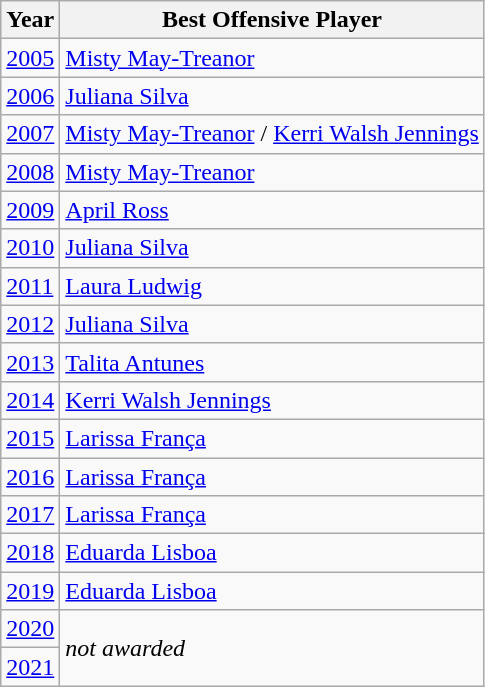<table class="wikitable sortable" style="display:inline-table;">
<tr>
<th>Year</th>
<th>Best Offensive Player</th>
</tr>
<tr>
<td><a href='#'>2005</a></td>
<td> <a href='#'>Misty May-Treanor</a> </td>
</tr>
<tr>
<td><a href='#'>2006</a></td>
<td> <a href='#'>Juliana Silva</a> </td>
</tr>
<tr>
<td><a href='#'>2007</a></td>
<td> <a href='#'>Misty May-Treanor</a>  /  <a href='#'>Kerri Walsh Jennings</a> </td>
</tr>
<tr>
<td><a href='#'>2008</a></td>
<td> <a href='#'>Misty May-Treanor</a> </td>
</tr>
<tr>
<td><a href='#'>2009</a></td>
<td> <a href='#'>April Ross</a></td>
</tr>
<tr>
<td><a href='#'>2010</a></td>
<td> <a href='#'>Juliana Silva</a> </td>
</tr>
<tr>
<td><a href='#'>2011</a></td>
<td> <a href='#'>Laura Ludwig</a></td>
</tr>
<tr>
<td><a href='#'>2012</a></td>
<td> <a href='#'>Juliana Silva</a> </td>
</tr>
<tr>
<td><a href='#'>2013</a></td>
<td> <a href='#'>Talita Antunes</a></td>
</tr>
<tr>
<td><a href='#'>2014</a></td>
<td> <a href='#'>Kerri Walsh Jennings</a> </td>
</tr>
<tr>
<td><a href='#'>2015</a></td>
<td> <a href='#'>Larissa França</a></td>
</tr>
<tr>
<td><a href='#'>2016</a></td>
<td> <a href='#'>Larissa França</a></td>
</tr>
<tr>
<td><a href='#'>2017</a></td>
<td> <a href='#'>Larissa França</a></td>
</tr>
<tr>
<td><a href='#'>2018</a></td>
<td> <a href='#'>Eduarda Lisboa</a> </td>
</tr>
<tr>
<td><a href='#'>2019</a></td>
<td> <a href='#'>Eduarda Lisboa</a> </td>
</tr>
<tr>
<td><a href='#'>2020</a></td>
<td rowspan=2><em>not awarded</em></td>
</tr>
<tr>
<td><a href='#'>2021</a></td>
</tr>
</table>
